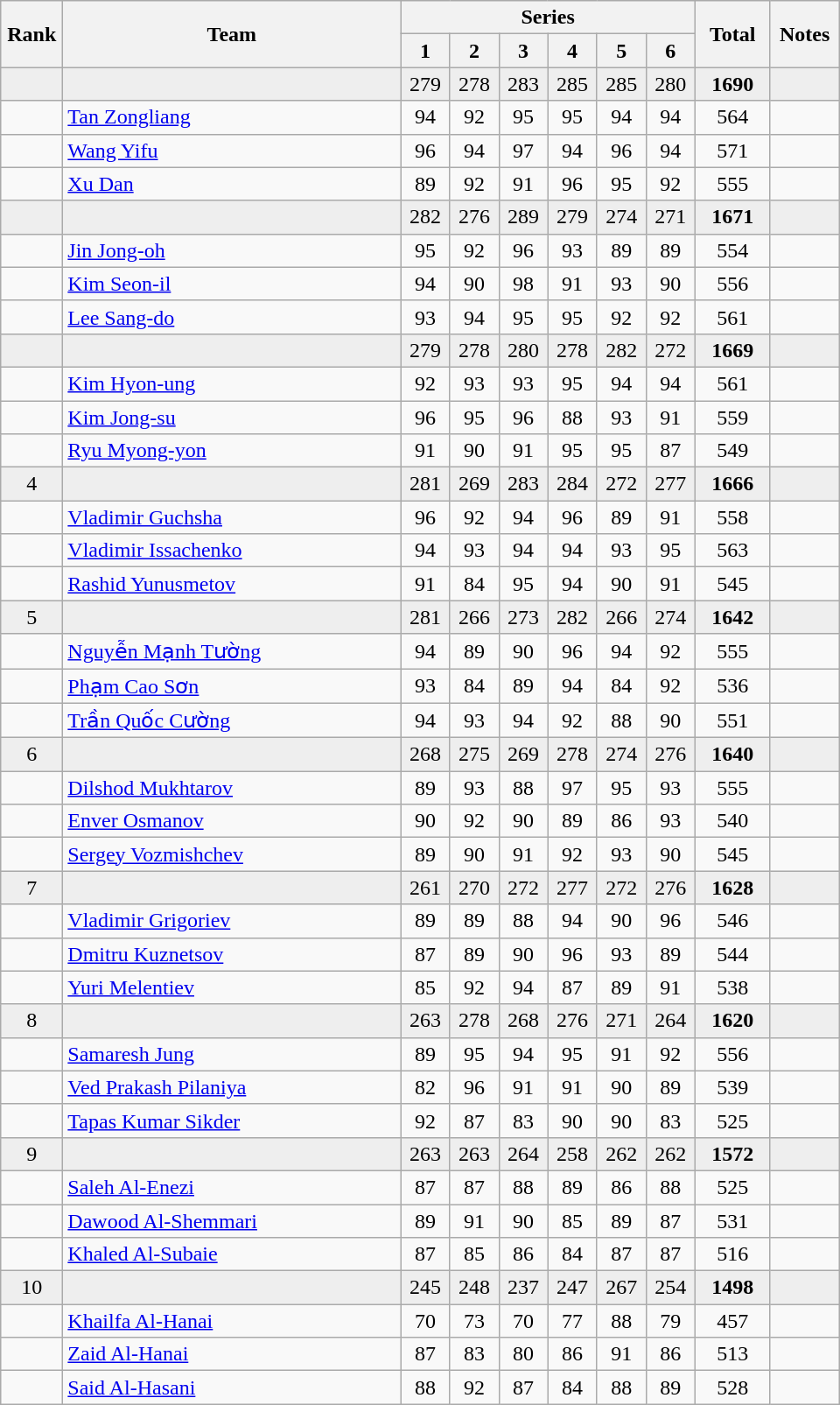<table class="wikitable" style="text-align:center">
<tr>
<th rowspan=2 width=40>Rank</th>
<th rowspan=2 width=250>Team</th>
<th colspan=6>Series</th>
<th rowspan=2 width=50>Total</th>
<th rowspan=2 width=45>Notes</th>
</tr>
<tr>
<th width=30>1</th>
<th width=30>2</th>
<th width=30>3</th>
<th width=30>4</th>
<th width=30>5</th>
<th width=30>6</th>
</tr>
<tr bgcolor=eeeeee>
<td></td>
<td align=left></td>
<td>279</td>
<td>278</td>
<td>283</td>
<td>285</td>
<td>285</td>
<td>280</td>
<td><strong>1690</strong></td>
<td></td>
</tr>
<tr>
<td></td>
<td align=left><a href='#'>Tan Zongliang</a></td>
<td>94</td>
<td>92</td>
<td>95</td>
<td>95</td>
<td>94</td>
<td>94</td>
<td>564</td>
<td></td>
</tr>
<tr>
<td></td>
<td align=left><a href='#'>Wang Yifu</a></td>
<td>96</td>
<td>94</td>
<td>97</td>
<td>94</td>
<td>96</td>
<td>94</td>
<td>571</td>
<td></td>
</tr>
<tr>
<td></td>
<td align=left><a href='#'>Xu Dan</a></td>
<td>89</td>
<td>92</td>
<td>91</td>
<td>96</td>
<td>95</td>
<td>92</td>
<td>555</td>
<td></td>
</tr>
<tr bgcolor=eeeeee>
<td></td>
<td align=left></td>
<td>282</td>
<td>276</td>
<td>289</td>
<td>279</td>
<td>274</td>
<td>271</td>
<td><strong>1671</strong></td>
<td></td>
</tr>
<tr>
<td></td>
<td align=left><a href='#'>Jin Jong-oh</a></td>
<td>95</td>
<td>92</td>
<td>96</td>
<td>93</td>
<td>89</td>
<td>89</td>
<td>554</td>
<td></td>
</tr>
<tr>
<td></td>
<td align=left><a href='#'>Kim Seon-il</a></td>
<td>94</td>
<td>90</td>
<td>98</td>
<td>91</td>
<td>93</td>
<td>90</td>
<td>556</td>
<td></td>
</tr>
<tr>
<td></td>
<td align=left><a href='#'>Lee Sang-do</a></td>
<td>93</td>
<td>94</td>
<td>95</td>
<td>95</td>
<td>92</td>
<td>92</td>
<td>561</td>
<td></td>
</tr>
<tr bgcolor=eeeeee>
<td></td>
<td align=left></td>
<td>279</td>
<td>278</td>
<td>280</td>
<td>278</td>
<td>282</td>
<td>272</td>
<td><strong>1669</strong></td>
<td></td>
</tr>
<tr>
<td></td>
<td align=left><a href='#'>Kim Hyon-ung</a></td>
<td>92</td>
<td>93</td>
<td>93</td>
<td>95</td>
<td>94</td>
<td>94</td>
<td>561</td>
<td></td>
</tr>
<tr>
<td></td>
<td align=left><a href='#'>Kim Jong-su</a></td>
<td>96</td>
<td>95</td>
<td>96</td>
<td>88</td>
<td>93</td>
<td>91</td>
<td>559</td>
<td></td>
</tr>
<tr>
<td></td>
<td align=left><a href='#'>Ryu Myong-yon</a></td>
<td>91</td>
<td>90</td>
<td>91</td>
<td>95</td>
<td>95</td>
<td>87</td>
<td>549</td>
<td></td>
</tr>
<tr bgcolor=eeeeee>
<td>4</td>
<td align=left></td>
<td>281</td>
<td>269</td>
<td>283</td>
<td>284</td>
<td>272</td>
<td>277</td>
<td><strong>1666</strong></td>
<td></td>
</tr>
<tr>
<td></td>
<td align=left><a href='#'>Vladimir Guchsha</a></td>
<td>96</td>
<td>92</td>
<td>94</td>
<td>96</td>
<td>89</td>
<td>91</td>
<td>558</td>
<td></td>
</tr>
<tr>
<td></td>
<td align=left><a href='#'>Vladimir Issachenko</a></td>
<td>94</td>
<td>93</td>
<td>94</td>
<td>94</td>
<td>93</td>
<td>95</td>
<td>563</td>
<td></td>
</tr>
<tr>
<td></td>
<td align=left><a href='#'>Rashid Yunusmetov</a></td>
<td>91</td>
<td>84</td>
<td>95</td>
<td>94</td>
<td>90</td>
<td>91</td>
<td>545</td>
<td></td>
</tr>
<tr bgcolor=eeeeee>
<td>5</td>
<td align=left></td>
<td>281</td>
<td>266</td>
<td>273</td>
<td>282</td>
<td>266</td>
<td>274</td>
<td><strong>1642</strong></td>
<td></td>
</tr>
<tr>
<td></td>
<td align=left><a href='#'>Nguyễn Mạnh Tường</a></td>
<td>94</td>
<td>89</td>
<td>90</td>
<td>96</td>
<td>94</td>
<td>92</td>
<td>555</td>
<td></td>
</tr>
<tr>
<td></td>
<td align=left><a href='#'>Phạm Cao Sơn</a></td>
<td>93</td>
<td>84</td>
<td>89</td>
<td>94</td>
<td>84</td>
<td>92</td>
<td>536</td>
<td></td>
</tr>
<tr>
<td></td>
<td align=left><a href='#'>Trần Quốc Cường</a></td>
<td>94</td>
<td>93</td>
<td>94</td>
<td>92</td>
<td>88</td>
<td>90</td>
<td>551</td>
<td></td>
</tr>
<tr bgcolor=eeeeee>
<td>6</td>
<td align=left></td>
<td>268</td>
<td>275</td>
<td>269</td>
<td>278</td>
<td>274</td>
<td>276</td>
<td><strong>1640</strong></td>
<td></td>
</tr>
<tr>
<td></td>
<td align=left><a href='#'>Dilshod Mukhtarov</a></td>
<td>89</td>
<td>93</td>
<td>88</td>
<td>97</td>
<td>95</td>
<td>93</td>
<td>555</td>
<td></td>
</tr>
<tr>
<td></td>
<td align=left><a href='#'>Enver Osmanov</a></td>
<td>90</td>
<td>92</td>
<td>90</td>
<td>89</td>
<td>86</td>
<td>93</td>
<td>540</td>
<td></td>
</tr>
<tr>
<td></td>
<td align=left><a href='#'>Sergey Vozmishchev</a></td>
<td>89</td>
<td>90</td>
<td>91</td>
<td>92</td>
<td>93</td>
<td>90</td>
<td>545</td>
<td></td>
</tr>
<tr bgcolor=eeeeee>
<td>7</td>
<td align=left></td>
<td>261</td>
<td>270</td>
<td>272</td>
<td>277</td>
<td>272</td>
<td>276</td>
<td><strong>1628</strong></td>
<td></td>
</tr>
<tr>
<td></td>
<td align=left><a href='#'>Vladimir Grigoriev</a></td>
<td>89</td>
<td>89</td>
<td>88</td>
<td>94</td>
<td>90</td>
<td>96</td>
<td>546</td>
<td></td>
</tr>
<tr>
<td></td>
<td align=left><a href='#'>Dmitru Kuznetsov</a></td>
<td>87</td>
<td>89</td>
<td>90</td>
<td>96</td>
<td>93</td>
<td>89</td>
<td>544</td>
<td></td>
</tr>
<tr>
<td></td>
<td align=left><a href='#'>Yuri Melentiev</a></td>
<td>85</td>
<td>92</td>
<td>94</td>
<td>87</td>
<td>89</td>
<td>91</td>
<td>538</td>
<td></td>
</tr>
<tr bgcolor=eeeeee>
<td>8</td>
<td align=left></td>
<td>263</td>
<td>278</td>
<td>268</td>
<td>276</td>
<td>271</td>
<td>264</td>
<td><strong>1620</strong></td>
<td></td>
</tr>
<tr>
<td></td>
<td align=left><a href='#'>Samaresh Jung</a></td>
<td>89</td>
<td>95</td>
<td>94</td>
<td>95</td>
<td>91</td>
<td>92</td>
<td>556</td>
<td></td>
</tr>
<tr>
<td></td>
<td align=left><a href='#'>Ved Prakash Pilaniya</a></td>
<td>82</td>
<td>96</td>
<td>91</td>
<td>91</td>
<td>90</td>
<td>89</td>
<td>539</td>
<td></td>
</tr>
<tr>
<td></td>
<td align=left><a href='#'>Tapas Kumar Sikder</a></td>
<td>92</td>
<td>87</td>
<td>83</td>
<td>90</td>
<td>90</td>
<td>83</td>
<td>525</td>
<td></td>
</tr>
<tr bgcolor=eeeeee>
<td>9</td>
<td align=left></td>
<td>263</td>
<td>263</td>
<td>264</td>
<td>258</td>
<td>262</td>
<td>262</td>
<td><strong>1572</strong></td>
<td></td>
</tr>
<tr>
<td></td>
<td align=left><a href='#'>Saleh Al-Enezi</a></td>
<td>87</td>
<td>87</td>
<td>88</td>
<td>89</td>
<td>86</td>
<td>88</td>
<td>525</td>
<td></td>
</tr>
<tr>
<td></td>
<td align=left><a href='#'>Dawood Al-Shemmari</a></td>
<td>89</td>
<td>91</td>
<td>90</td>
<td>85</td>
<td>89</td>
<td>87</td>
<td>531</td>
<td></td>
</tr>
<tr>
<td></td>
<td align=left><a href='#'>Khaled Al-Subaie</a></td>
<td>87</td>
<td>85</td>
<td>86</td>
<td>84</td>
<td>87</td>
<td>87</td>
<td>516</td>
<td></td>
</tr>
<tr bgcolor=eeeeee>
<td>10</td>
<td align=left></td>
<td>245</td>
<td>248</td>
<td>237</td>
<td>247</td>
<td>267</td>
<td>254</td>
<td><strong>1498</strong></td>
<td></td>
</tr>
<tr>
<td></td>
<td align=left><a href='#'>Khailfa Al-Hanai</a></td>
<td>70</td>
<td>73</td>
<td>70</td>
<td>77</td>
<td>88</td>
<td>79</td>
<td>457</td>
<td></td>
</tr>
<tr>
<td></td>
<td align=left><a href='#'>Zaid Al-Hanai</a></td>
<td>87</td>
<td>83</td>
<td>80</td>
<td>86</td>
<td>91</td>
<td>86</td>
<td>513</td>
<td></td>
</tr>
<tr>
<td></td>
<td align=left><a href='#'>Said Al-Hasani</a></td>
<td>88</td>
<td>92</td>
<td>87</td>
<td>84</td>
<td>88</td>
<td>89</td>
<td>528</td>
<td></td>
</tr>
</table>
